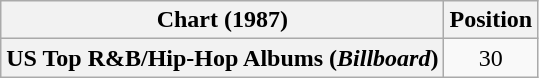<table class="wikitable plainrowheaders" style="text-align:center">
<tr>
<th scope="col">Chart (1987)</th>
<th scope="col">Position</th>
</tr>
<tr>
<th scope="row">US Top R&B/Hip-Hop Albums (<em>Billboard</em>)</th>
<td>30</td>
</tr>
</table>
